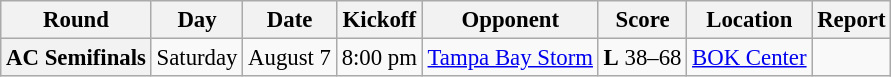<table class="wikitable" style="font-size: 95%;">
<tr>
<th>Round</th>
<th>Day</th>
<th>Date</th>
<th>Kickoff</th>
<th>Opponent</th>
<th>Score</th>
<th>Location</th>
<th>Report</th>
</tr>
<tr style= bgcolor="ffcccc">
<th>AC Semifinals</th>
<td align="center">Saturday</td>
<td align="center">August 7</td>
<td>8:00 pm</td>
<td><a href='#'>Tampa Bay Storm</a></td>
<td align="center"><strong>L</strong> 38–68</td>
<td align="center"><a href='#'>BOK Center</a></td>
<td align="center"></td>
</tr>
</table>
